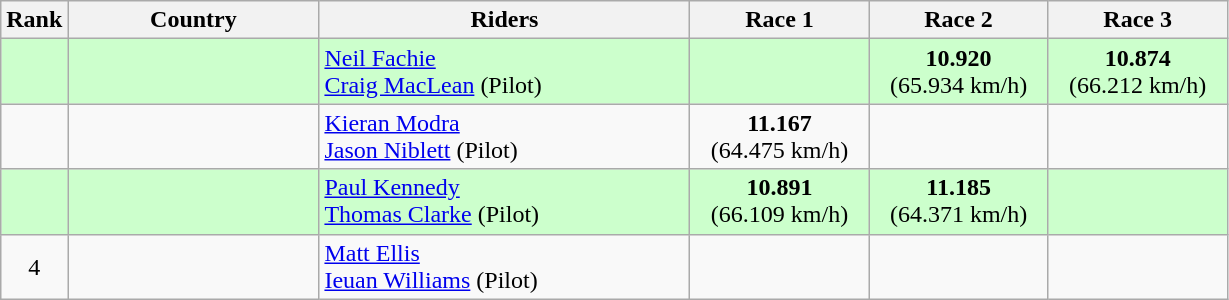<table class="wikitable sortable" style="text-align:center;">
<tr>
<th>Rank</th>
<th style="width:10em;">Country</th>
<th style="width:15em;">Riders</th>
<th style="width:7em;">Race 1</th>
<th style="width:7em;">Race 2</th>
<th style="width:7em;">Race 3</th>
</tr>
<tr bgcolor=ccffcc>
<td></td>
<td align=left></td>
<td align=left><a href='#'>Neil Fachie</a><br><a href='#'>Craig MacLean</a> (Pilot)</td>
<td></td>
<td><strong>10.920</strong><br>(65.934 km/h)</td>
<td><strong>10.874</strong><br>(66.212 km/h)</td>
</tr>
<tr>
<td></td>
<td align=left></td>
<td align=left><a href='#'>Kieran Modra</a><br><a href='#'>Jason Niblett</a> (Pilot)</td>
<td><strong>11.167</strong><br>(64.475 km/h)</td>
<td></td>
<td></td>
</tr>
<tr bgcolor=ccffcc>
<td></td>
<td align=left></td>
<td align=left><a href='#'>Paul Kennedy</a><br><a href='#'>Thomas Clarke</a> (Pilot)</td>
<td><strong>10.891</strong><br>(66.109 km/h)</td>
<td><strong>11.185</strong><br>(64.371 km/h)</td>
<td></td>
</tr>
<tr>
<td>4</td>
<td align=left></td>
<td align=left><a href='#'>Matt Ellis</a><br><a href='#'>Ieuan Williams</a> (Pilot)</td>
<td></td>
<td></td>
<td></td>
</tr>
</table>
